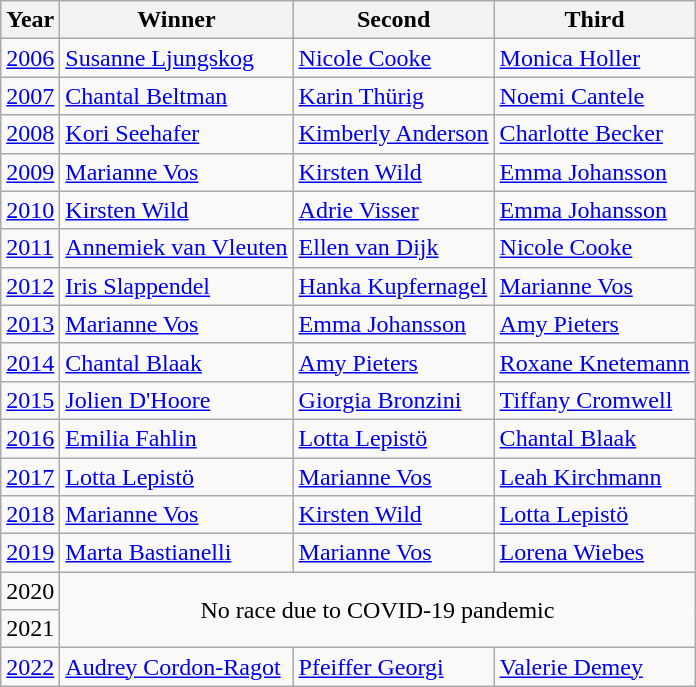<table class="wikitable">
<tr>
<th>Year</th>
<th>Winner</th>
<th>Second</th>
<th>Third</th>
</tr>
<tr>
<td><a href='#'>2006</a></td>
<td> <a href='#'>Susanne Ljungskog</a></td>
<td> <a href='#'>Nicole Cooke</a></td>
<td> <a href='#'>Monica Holler</a></td>
</tr>
<tr>
<td><a href='#'>2007</a></td>
<td> <a href='#'>Chantal Beltman</a></td>
<td> <a href='#'>Karin Thürig</a></td>
<td> <a href='#'>Noemi Cantele</a></td>
</tr>
<tr>
<td><a href='#'>2008</a></td>
<td> <a href='#'>Kori Seehafer</a></td>
<td> <a href='#'>Kimberly Anderson</a></td>
<td> <a href='#'>Charlotte Becker</a></td>
</tr>
<tr>
<td><a href='#'>2009</a></td>
<td> <a href='#'>Marianne Vos</a></td>
<td> <a href='#'>Kirsten Wild</a></td>
<td> <a href='#'>Emma Johansson</a></td>
</tr>
<tr>
<td><a href='#'>2010</a></td>
<td> <a href='#'>Kirsten Wild</a></td>
<td> <a href='#'>Adrie Visser</a></td>
<td> <a href='#'>Emma Johansson</a></td>
</tr>
<tr>
<td><a href='#'>2011</a></td>
<td> <a href='#'>Annemiek van Vleuten</a></td>
<td> <a href='#'>Ellen van Dijk</a></td>
<td> <a href='#'>Nicole Cooke</a></td>
</tr>
<tr>
<td><a href='#'>2012</a></td>
<td> <a href='#'>Iris Slappendel</a></td>
<td> <a href='#'>Hanka Kupfernagel</a></td>
<td> <a href='#'>Marianne Vos</a></td>
</tr>
<tr>
<td><a href='#'>2013</a></td>
<td> <a href='#'>Marianne Vos</a></td>
<td> <a href='#'>Emma Johansson</a></td>
<td> <a href='#'>Amy Pieters</a></td>
</tr>
<tr>
<td><a href='#'>2014</a></td>
<td> <a href='#'>Chantal Blaak</a></td>
<td> <a href='#'>Amy Pieters</a></td>
<td> <a href='#'>Roxane Knetemann</a></td>
</tr>
<tr>
<td><a href='#'>2015</a></td>
<td> <a href='#'>Jolien D'Hoore</a></td>
<td> <a href='#'>Giorgia Bronzini</a></td>
<td> <a href='#'>Tiffany Cromwell</a></td>
</tr>
<tr>
<td><a href='#'>2016</a></td>
<td> <a href='#'>Emilia Fahlin</a></td>
<td> <a href='#'>Lotta Lepistö</a></td>
<td> <a href='#'>Chantal Blaak</a></td>
</tr>
<tr>
<td><a href='#'>2017</a></td>
<td> <a href='#'>Lotta Lepistö</a></td>
<td> <a href='#'>Marianne Vos</a></td>
<td> <a href='#'>Leah Kirchmann</a></td>
</tr>
<tr>
<td><a href='#'>2018</a></td>
<td> <a href='#'>Marianne Vos</a></td>
<td> <a href='#'>Kirsten Wild</a></td>
<td> <a href='#'>Lotta Lepistö</a></td>
</tr>
<tr>
<td><a href='#'>2019</a></td>
<td> <a href='#'>Marta Bastianelli</a></td>
<td> <a href='#'>Marianne Vos</a></td>
<td> <a href='#'>Lorena Wiebes</a></td>
</tr>
<tr>
<td>2020</td>
<td rowspan=2 colspan=3 style="text-align:center;">No race due to COVID-19 pandemic</td>
</tr>
<tr>
<td>2021</td>
</tr>
<tr>
<td><a href='#'>2022</a></td>
<td> <a href='#'>Audrey Cordon-Ragot</a></td>
<td> <a href='#'>Pfeiffer Georgi</a></td>
<td> <a href='#'>Valerie Demey</a></td>
</tr>
</table>
